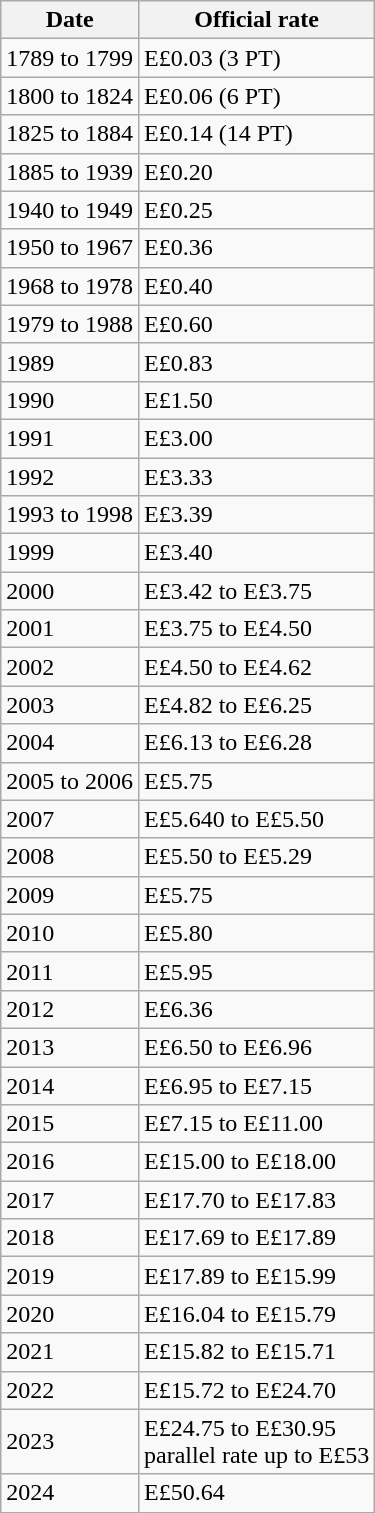<table class="wikitable">
<tr>
<th>Date</th>
<th>Official rate</th>
</tr>
<tr>
<td>1789 to 1799</td>
<td>E£0.03 (3 PT)</td>
</tr>
<tr>
<td>1800 to 1824</td>
<td>E£0.06 (6 PT)</td>
</tr>
<tr>
<td>1825 to 1884</td>
<td>E£0.14 (14 PT)</td>
</tr>
<tr>
<td>1885 to 1939</td>
<td>E£0.20</td>
</tr>
<tr>
<td>1940 to 1949</td>
<td>E£0.25</td>
</tr>
<tr>
<td>1950 to 1967</td>
<td>E£0.36</td>
</tr>
<tr>
<td>1968 to 1978</td>
<td>E£0.40</td>
</tr>
<tr>
<td>1979 to 1988</td>
<td>E£0.60</td>
</tr>
<tr>
<td>1989</td>
<td>E£0.83</td>
</tr>
<tr>
<td>1990</td>
<td>E£1.50</td>
</tr>
<tr>
<td>1991</td>
<td>E£3.00</td>
</tr>
<tr>
<td>1992</td>
<td>E£3.33</td>
</tr>
<tr>
<td>1993 to 1998</td>
<td>E£3.39</td>
</tr>
<tr>
<td>1999</td>
<td>E£3.40</td>
</tr>
<tr>
<td>2000</td>
<td>E£3.42 to E£3.75</td>
</tr>
<tr>
<td>2001</td>
<td>E£3.75 to E£4.50</td>
</tr>
<tr>
<td>2002</td>
<td>E£4.50 to E£4.62</td>
</tr>
<tr>
<td>2003</td>
<td>E£4.82 to E£6.25</td>
</tr>
<tr>
<td>2004</td>
<td>E£6.13 to E£6.28</td>
</tr>
<tr>
<td>2005 to 2006</td>
<td>E£5.75</td>
</tr>
<tr>
<td>2007</td>
<td>E£5.640 to E£5.50</td>
</tr>
<tr>
<td>2008</td>
<td>E£5.50 to E£5.29</td>
</tr>
<tr>
<td>2009</td>
<td>E£5.75</td>
</tr>
<tr>
<td>2010</td>
<td>E£5.80</td>
</tr>
<tr>
<td>2011</td>
<td>E£5.95</td>
</tr>
<tr>
<td>2012</td>
<td>E£6.36</td>
</tr>
<tr>
<td>2013</td>
<td>E£6.50 to E£6.96</td>
</tr>
<tr>
<td>2014</td>
<td>E£6.95 to E£7.15</td>
</tr>
<tr>
<td>2015</td>
<td>E£7.15 to E£11.00</td>
</tr>
<tr>
<td>2016</td>
<td>E£15.00 to E£18.00</td>
</tr>
<tr>
<td>2017</td>
<td>E£17.70 to E£17.83</td>
</tr>
<tr>
<td>2018</td>
<td>E£17.69 to E£17.89</td>
</tr>
<tr>
<td>2019</td>
<td>E£17.89 to E£15.99</td>
</tr>
<tr>
<td>2020</td>
<td>E£16.04 to E£15.79</td>
</tr>
<tr>
<td>2021</td>
<td>E£15.82 to E£15.71</td>
</tr>
<tr>
<td>2022</td>
<td>E£15.72 to E£24.70</td>
</tr>
<tr>
<td>2023</td>
<td>E£24.75 to E£30.95<br>parallel rate up to E£53</td>
</tr>
<tr>
<td>2024</td>
<td>E£50.64</td>
</tr>
</table>
